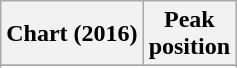<table class="wikitable sortable plainrowheaders">
<tr>
<th>Chart (2016)</th>
<th>Peak<br>position</th>
</tr>
<tr>
</tr>
<tr>
</tr>
<tr>
</tr>
</table>
